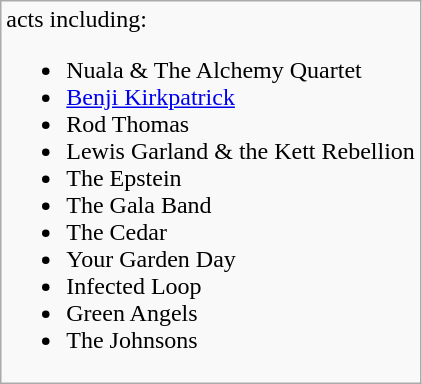<table class="wikitable">
<tr>
<td>acts including:<br><ul><li>Nuala & The Alchemy Quartet</li><li><a href='#'>Benji Kirkpatrick</a></li><li>Rod Thomas</li><li>Lewis Garland & the Kett Rebellion</li><li>The Epstein</li><li>The Gala Band</li><li>The Cedar</li><li>Your Garden Day</li><li>Infected Loop</li><li>Green Angels</li><li>The Johnsons</li></ul></td>
</tr>
</table>
